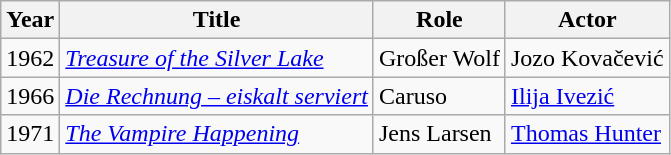<table class="wikitable">
<tr>
<th>Year</th>
<th>Title</th>
<th>Role</th>
<th>Actor</th>
</tr>
<tr>
<td>1962</td>
<td><em><a href='#'>Treasure of the Silver Lake</a></em></td>
<td>Großer Wolf</td>
<td>Jozo Kovačević</td>
</tr>
<tr>
<td>1966</td>
<td><em><a href='#'>Die Rechnung – eiskalt serviert</a></em></td>
<td>Caruso</td>
<td><a href='#'>Ilija Ivezić</a></td>
</tr>
<tr>
<td>1971</td>
<td><em><a href='#'>The Vampire Happening</a></em></td>
<td>Jens Larsen</td>
<td><a href='#'>Thomas Hunter</a></td>
</tr>
</table>
